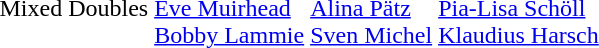<table>
<tr>
<td>Mixed Doubles</td>
<td><strong></strong><br><a href='#'>Eve Muirhead</a><br><a href='#'>Bobby Lammie</a></td>
<td><strong></strong><br><a href='#'>Alina Pätz</a><br><a href='#'>Sven Michel</a></td>
<td><strong></strong><br><a href='#'>Pia-Lisa Schöll</a><br><a href='#'>Klaudius Harsch</a></td>
</tr>
</table>
